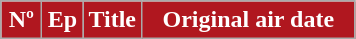<table class=wikitable style="background:#FFFFFF">
<tr style="color:#FFFFFF">
<th style="background:#B0171F; width:20px">Nº</th>
<th style="background:#B0171F; width:20px">Ep</th>
<th style="background:#B0171F">Title</th>
<th style="background:#B0171F; width:135px">Original air date<br>





































</th>
</tr>
</table>
